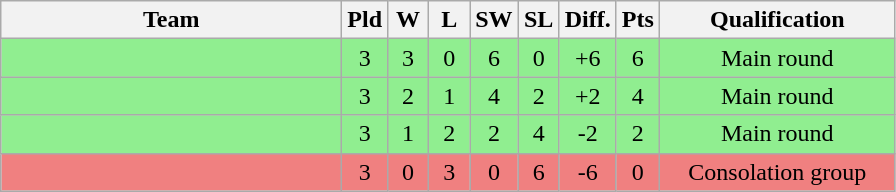<table class=wikitable style="text-align:center">
<tr>
<th width=220>Team</th>
<th width=20>Pld</th>
<th width=20>W</th>
<th width=20>L</th>
<th width=20>SW</th>
<th width=20>SL</th>
<th width=20>Diff.</th>
<th width=20>Pts</th>
<th width=150>Qualification</th>
</tr>
<tr bgcolor=90EE90>
<td align=left></td>
<td>3</td>
<td>3</td>
<td>0</td>
<td>6</td>
<td>0</td>
<td>+6</td>
<td>6</td>
<td>Main round</td>
</tr>
<tr bgcolor=90EE90>
<td align=left></td>
<td>3</td>
<td>2</td>
<td>1</td>
<td>4</td>
<td>2</td>
<td>+2</td>
<td>4</td>
<td>Main round</td>
</tr>
<tr bgcolor=90EE90>
<td align=left></td>
<td>3</td>
<td>1</td>
<td>2</td>
<td>2</td>
<td>4</td>
<td>-2</td>
<td>2</td>
<td>Main round</td>
</tr>
<tr bgcolor=F08080>
<td align=left></td>
<td>3</td>
<td>0</td>
<td>3</td>
<td>0</td>
<td>6</td>
<td>-6</td>
<td>0</td>
<td>Consolation group</td>
</tr>
</table>
